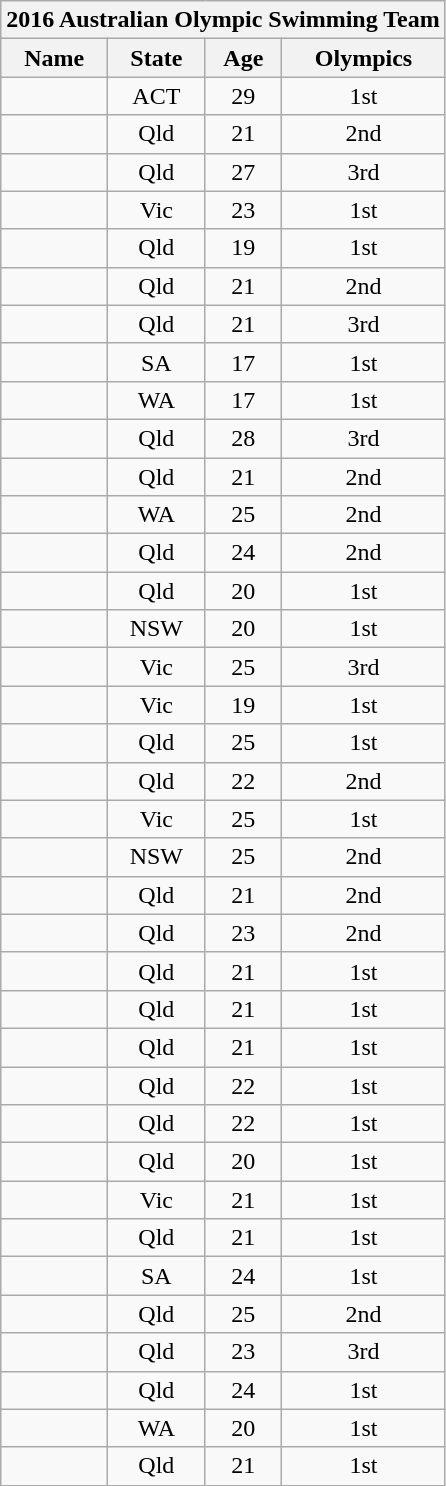<table class="wikitable sortable" style="text-align:center">
<tr>
<th colspan=4>2016 Australian Olympic Swimming Team</th>
</tr>
<tr>
<th>Name</th>
<th>State</th>
<th>Age</th>
<th>Olympics</th>
</tr>
<tr>
<td align=left></td>
<td>ACT</td>
<td>29</td>
<td>1st</td>
</tr>
<tr>
<td align=left></td>
<td>Qld</td>
<td>21</td>
<td>2nd</td>
</tr>
<tr>
<td align=left></td>
<td>Qld</td>
<td>27</td>
<td>3rd</td>
</tr>
<tr>
<td align=left></td>
<td>Vic</td>
<td>23</td>
<td>1st</td>
</tr>
<tr>
<td align=left></td>
<td>Qld</td>
<td>19</td>
<td>1st</td>
</tr>
<tr>
<td align=left></td>
<td>Qld</td>
<td>21</td>
<td>2nd</td>
</tr>
<tr>
<td align=left></td>
<td>Qld</td>
<td>21</td>
<td>3rd</td>
</tr>
<tr>
<td align=left></td>
<td>SA</td>
<td>17</td>
<td>1st</td>
</tr>
<tr>
<td align=left></td>
<td>WA</td>
<td>17</td>
<td>1st</td>
</tr>
<tr>
<td align=left></td>
<td>Qld</td>
<td>28</td>
<td>3rd</td>
</tr>
<tr>
<td align=left></td>
<td>Qld</td>
<td>21</td>
<td>2nd</td>
</tr>
<tr>
<td align=left></td>
<td>WA</td>
<td>25</td>
<td>2nd</td>
</tr>
<tr>
<td align=left></td>
<td>Qld</td>
<td>24</td>
<td>2nd</td>
</tr>
<tr>
<td align=left></td>
<td>Qld</td>
<td>20</td>
<td>1st</td>
</tr>
<tr>
<td align=left></td>
<td>NSW</td>
<td>20</td>
<td>1st</td>
</tr>
<tr>
<td align=left></td>
<td>Vic</td>
<td>25</td>
<td>3rd</td>
</tr>
<tr>
<td align=left></td>
<td>Vic</td>
<td>19</td>
<td>1st</td>
</tr>
<tr>
<td align=left></td>
<td>Qld</td>
<td>25</td>
<td>1st</td>
</tr>
<tr>
<td align=left></td>
<td>Qld</td>
<td>22</td>
<td>2nd</td>
</tr>
<tr>
<td align=left></td>
<td>Vic</td>
<td>25</td>
<td>1st</td>
</tr>
<tr>
<td align=left></td>
<td>NSW</td>
<td>25</td>
<td>2nd</td>
</tr>
<tr>
<td align=left></td>
<td>Qld</td>
<td>21</td>
<td>2nd</td>
</tr>
<tr>
<td align=left></td>
<td>Qld</td>
<td>23</td>
<td>2nd</td>
</tr>
<tr>
<td align=left></td>
<td>Qld</td>
<td>21</td>
<td>1st</td>
</tr>
<tr>
<td align=left></td>
<td>Qld</td>
<td>21</td>
<td>1st</td>
</tr>
<tr>
<td align=left></td>
<td>Qld</td>
<td>21</td>
<td>1st</td>
</tr>
<tr>
<td align=left></td>
<td>Qld</td>
<td>22</td>
<td>1st</td>
</tr>
<tr>
<td align=left></td>
<td>Qld</td>
<td>22</td>
<td>1st</td>
</tr>
<tr>
<td align=left></td>
<td>Qld</td>
<td>20</td>
<td>1st</td>
</tr>
<tr>
<td align=left></td>
<td>Vic</td>
<td>21</td>
<td>1st</td>
</tr>
<tr>
<td align=left></td>
<td>Qld</td>
<td>21</td>
<td>1st</td>
</tr>
<tr>
<td align=left></td>
<td>SA</td>
<td>24</td>
<td>1st</td>
</tr>
<tr>
<td align=left></td>
<td>Qld</td>
<td>25</td>
<td>2nd</td>
</tr>
<tr>
<td align=left></td>
<td>Qld</td>
<td>23</td>
<td>3rd</td>
</tr>
<tr>
<td align=left></td>
<td>Qld</td>
<td>24</td>
<td>1st</td>
</tr>
<tr>
<td align=left></td>
<td>WA</td>
<td>20</td>
<td>1st</td>
</tr>
<tr>
<td align=left></td>
<td>Qld</td>
<td>21</td>
<td>1st</td>
</tr>
</table>
